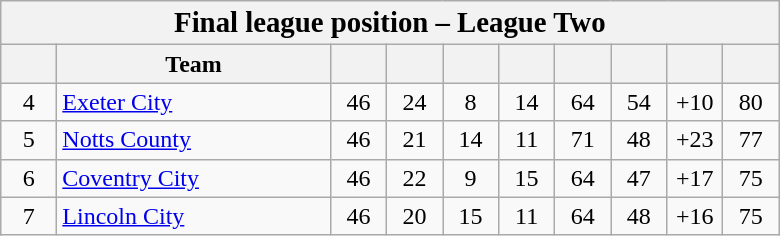<table class="wikitable" style="text-align:center">
<tr>
<th colspan=10><big>Final league position – League Two</big></th>
</tr>
<tr>
<th width="30"></th>
<th width="175">Team</th>
<th width="30"></th>
<th width="30"></th>
<th width="30"></th>
<th width="30"></th>
<th width="30"></th>
<th width="30"></th>
<th width="30"></th>
<th width="30"></th>
</tr>
<tr>
<td>4</td>
<td align=left><a href='#'>Exeter City</a></td>
<td>46</td>
<td>24</td>
<td>8</td>
<td>14</td>
<td>64</td>
<td>54</td>
<td>+10</td>
<td>80</td>
</tr>
<tr>
<td>5</td>
<td align=left><a href='#'>Notts County</a></td>
<td>46</td>
<td>21</td>
<td>14</td>
<td>11</td>
<td>71</td>
<td>48</td>
<td>+23</td>
<td>77</td>
</tr>
<tr>
<td>6</td>
<td align=left><a href='#'>Coventry City</a></td>
<td>46</td>
<td>22</td>
<td>9</td>
<td>15</td>
<td>64</td>
<td>47</td>
<td>+17</td>
<td>75</td>
</tr>
<tr>
<td>7</td>
<td align=left><a href='#'>Lincoln City</a></td>
<td>46</td>
<td>20</td>
<td>15</td>
<td>11</td>
<td>64</td>
<td>48</td>
<td>+16</td>
<td>75</td>
</tr>
</table>
